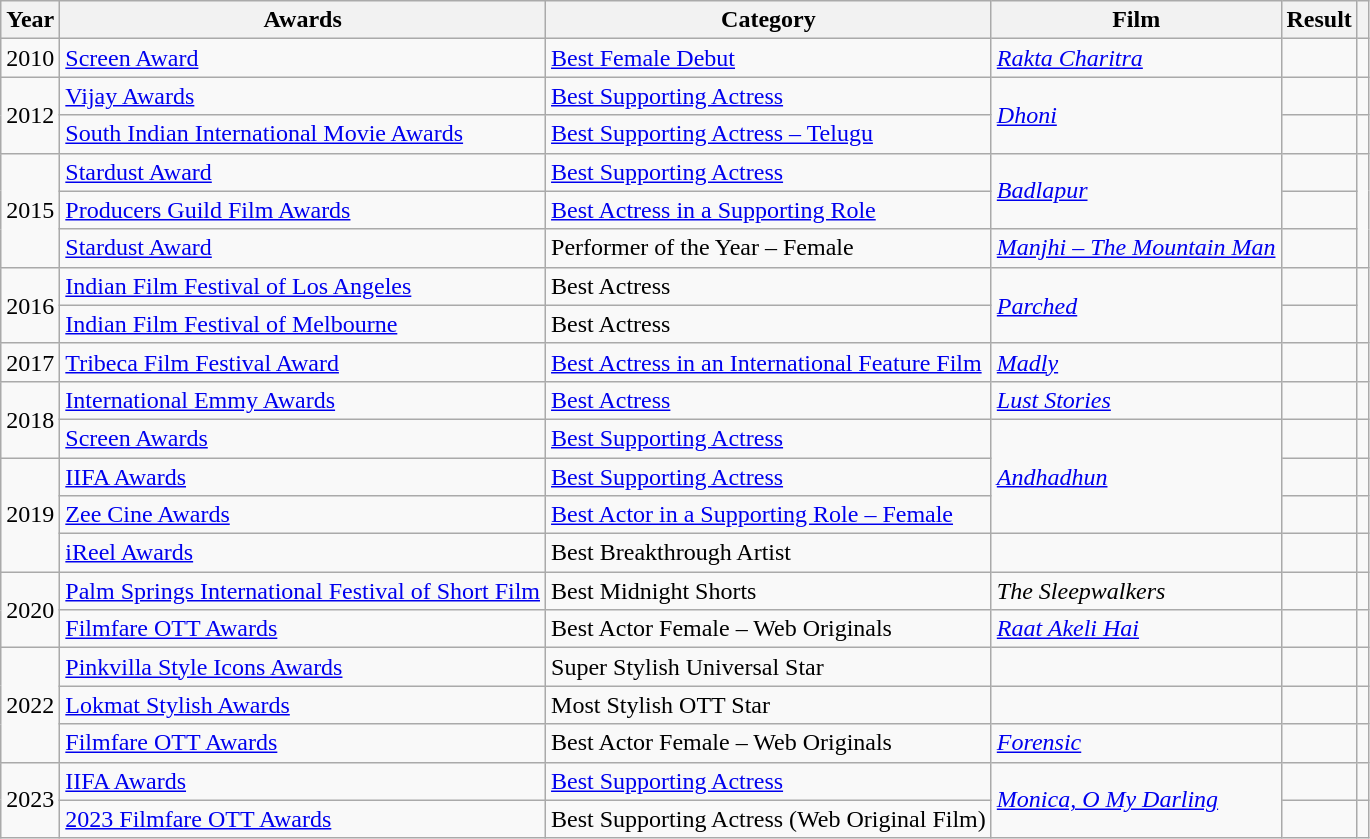<table class="wikitable sortable">
<tr>
<th scope="col">Year</th>
<th scope="col">Awards</th>
<th scope="col">Category</th>
<th scope="col">Film</th>
<th scope="col">Result</th>
<th class="unsortable" scope="col"></th>
</tr>
<tr>
<td>2010</td>
<td><a href='#'>Screen Award</a></td>
<td><a href='#'>Best Female Debut</a></td>
<td><em><a href='#'>Rakta Charitra</a></em></td>
<td></td>
<td></td>
</tr>
<tr>
<td rowspan="2">2012</td>
<td><a href='#'>Vijay Awards</a></td>
<td><a href='#'>Best Supporting Actress</a></td>
<td rowspan="2"><em><a href='#'>Dhoni</a></em></td>
<td></td>
<td></td>
</tr>
<tr>
<td><a href='#'>South Indian International Movie Awards</a></td>
<td><a href='#'>Best Supporting Actress – Telugu</a></td>
<td></td>
<td></td>
</tr>
<tr>
<td rowspan="3">2015</td>
<td><a href='#'>Stardust Award</a></td>
<td><a href='#'>Best Supporting Actress</a></td>
<td rowspan="2"><em><a href='#'>Badlapur</a></em></td>
<td></td>
<td rowspan="3"></td>
</tr>
<tr>
<td><a href='#'>Producers Guild Film Awards</a></td>
<td><a href='#'>Best Actress in a Supporting Role</a></td>
<td></td>
</tr>
<tr>
<td><a href='#'>Stardust Award</a></td>
<td>Performer of the Year – Female</td>
<td><em><a href='#'>Manjhi – The Mountain Man</a></em></td>
<td></td>
</tr>
<tr>
<td rowspan="2">2016</td>
<td><a href='#'>Indian Film Festival of Los Angeles</a></td>
<td>Best Actress</td>
<td rowspan="2"><em><a href='#'>Parched</a></em></td>
<td></td>
<td rowspan="2"></td>
</tr>
<tr>
<td><a href='#'>Indian Film Festival of Melbourne</a></td>
<td>Best Actress</td>
<td></td>
</tr>
<tr>
<td>2017</td>
<td><a href='#'>Tribeca Film Festival Award</a></td>
<td><a href='#'>Best Actress in an International Feature Film</a></td>
<td><em><a href='#'>Madly</a></em></td>
<td></td>
<td></td>
</tr>
<tr>
<td rowspan="2">2018</td>
<td><a href='#'>International Emmy Awards</a></td>
<td><a href='#'>Best Actress</a></td>
<td><em><a href='#'>Lust Stories</a></em></td>
<td></td>
<td></td>
</tr>
<tr>
<td><a href='#'>Screen Awards</a></td>
<td><a href='#'>Best Supporting Actress</a></td>
<td rowspan="3"><em><a href='#'>Andhadhun</a></em></td>
<td></td>
<td></td>
</tr>
<tr>
<td rowspan="3">2019</td>
<td><a href='#'>IIFA Awards</a></td>
<td><a href='#'>Best Supporting Actress</a></td>
<td></td>
<td></td>
</tr>
<tr>
<td><a href='#'>Zee Cine Awards</a></td>
<td><a href='#'>Best Actor in a Supporting Role – Female</a></td>
<td></td>
<td></td>
</tr>
<tr>
<td><a href='#'>iReel Awards</a></td>
<td>Best Breakthrough Artist</td>
<td></td>
<td></td>
<td></td>
</tr>
<tr>
<td rowspan="2">2020</td>
<td><a href='#'>Palm Springs International Festival of Short Film</a></td>
<td>Best Midnight Shorts</td>
<td><em>The Sleepwalkers</em></td>
<td></td>
<td></td>
</tr>
<tr>
<td><a href='#'>Filmfare OTT Awards</a></td>
<td>Best Actor Female – Web Originals</td>
<td><em><a href='#'>Raat Akeli Hai</a></em></td>
<td></td>
<td></td>
</tr>
<tr>
<td rowspan="3">2022</td>
<td><a href='#'>Pinkvilla Style Icons Awards</a></td>
<td>Super Stylish Universal Star</td>
<td></td>
<td></td>
<td></td>
</tr>
<tr>
<td><a href='#'>Lokmat Stylish Awards</a></td>
<td>Most Stylish OTT Star</td>
<td></td>
<td></td>
<td></td>
</tr>
<tr>
<td><a href='#'>Filmfare OTT Awards</a></td>
<td>Best Actor Female – Web Originals</td>
<td><em><a href='#'>Forensic</a></em></td>
<td></td>
<td></td>
</tr>
<tr>
<td rowspan="2">2023</td>
<td><a href='#'>IIFA Awards</a></td>
<td><a href='#'>Best Supporting Actress</a></td>
<td rowspan="2"><em><a href='#'>Monica, O My Darling</a></em></td>
<td></td>
<td></td>
</tr>
<tr>
<td><a href='#'>2023 Filmfare OTT Awards</a></td>
<td>Best Supporting Actress (Web Original Film)</td>
<td></td>
<td></td>
</tr>
</table>
